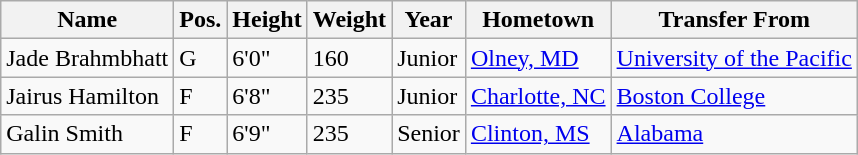<table class="wikitable sortable" border="1">
<tr>
<th>Name</th>
<th>Pos.</th>
<th>Height</th>
<th>Weight</th>
<th>Year</th>
<th>Hometown</th>
<th class="unsortable">Transfer From</th>
</tr>
<tr>
<td>Jade Brahmbhatt</td>
<td>G</td>
<td>6'0"</td>
<td>160</td>
<td>Junior</td>
<td><a href='#'>Olney, MD</a></td>
<td><a href='#'>University of the Pacific</a></td>
</tr>
<tr>
<td>Jairus Hamilton</td>
<td>F</td>
<td>6'8"</td>
<td>235</td>
<td>Junior</td>
<td><a href='#'>Charlotte, NC</a></td>
<td><a href='#'>Boston College</a></td>
</tr>
<tr>
<td>Galin Smith</td>
<td>F</td>
<td>6'9"</td>
<td>235</td>
<td>Senior</td>
<td><a href='#'>Clinton, MS</a></td>
<td><a href='#'>Alabama</a></td>
</tr>
</table>
